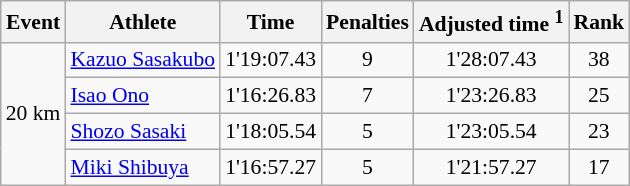<table class="wikitable" style="font-size:90%">
<tr>
<th>Event</th>
<th>Athlete</th>
<th>Time</th>
<th>Penalties</th>
<th>Adjusted time <sup>1</sup></th>
<th>Rank</th>
</tr>
<tr>
<td rowspan="4">20 km</td>
<td><a href='#'>Kazuo Sasakubo</a></td>
<td align="center">1'19:07.43</td>
<td align="center">9</td>
<td align="center">1'28:07.43</td>
<td align="center">38</td>
</tr>
<tr>
<td><a href='#'>Isao Ono</a></td>
<td align="center">1'16:26.83</td>
<td align="center">7</td>
<td align="center">1'23:26.83</td>
<td align="center">25</td>
</tr>
<tr>
<td><a href='#'>Shozo Sasaki</a></td>
<td align="center">1'18:05.54</td>
<td align="center">5</td>
<td align="center">1'23:05.54</td>
<td align="center">23</td>
</tr>
<tr>
<td><a href='#'>Miki Shibuya</a></td>
<td align="center">1'16:57.27</td>
<td align="center">5</td>
<td align="center">1'21:57.27</td>
<td align="center">17</td>
</tr>
</table>
